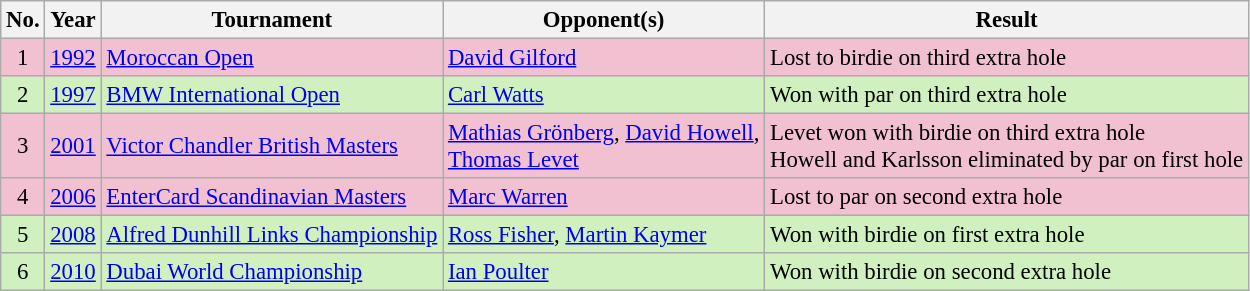<table class="wikitable" style="font-size:95%;">
<tr>
<th>No.</th>
<th>Year</th>
<th>Tournament</th>
<th>Opponent(s)</th>
<th>Result</th>
</tr>
<tr style="background:#F2C1D1;">
<td align=center>1</td>
<td><a href='#'>1992</a></td>
<td><a href='#'>Moroccan Open</a></td>
<td> <a href='#'>David Gilford</a></td>
<td>Lost to birdie on third extra hole</td>
</tr>
<tr style="background:#D0F0C0;">
<td align=center>2</td>
<td><a href='#'>1997</a></td>
<td><a href='#'>BMW International Open</a></td>
<td> <a href='#'>Carl Watts</a></td>
<td>Won with par on third extra hole</td>
</tr>
<tr style="background:#F2C1D1;">
<td align=center>3</td>
<td><a href='#'>2001</a></td>
<td><a href='#'>Victor Chandler British Masters</a></td>
<td> <a href='#'>Mathias Grönberg</a>,  <a href='#'>David Howell</a>,<br> <a href='#'>Thomas Levet</a></td>
<td>Levet won with birdie on third extra hole<br>Howell and Karlsson eliminated by par on first hole</td>
</tr>
<tr style="background:#F2C1D1;">
<td align=center>4</td>
<td><a href='#'>2006</a></td>
<td><a href='#'>EnterCard Scandinavian Masters</a></td>
<td> <a href='#'>Marc Warren</a></td>
<td>Lost to par on second extra hole</td>
</tr>
<tr style="background:#D0F0C0;">
<td align=center>5</td>
<td><a href='#'>2008</a></td>
<td><a href='#'>Alfred Dunhill Links Championship</a></td>
<td> <a href='#'>Ross Fisher</a>,  <a href='#'>Martin Kaymer</a></td>
<td>Won with birdie on first extra hole</td>
</tr>
<tr style="background:#D0F0C0;">
<td align=center>6</td>
<td><a href='#'>2010</a></td>
<td><a href='#'>Dubai World Championship</a></td>
<td> <a href='#'>Ian Poulter</a></td>
<td>Won with birdie on second extra hole</td>
</tr>
</table>
